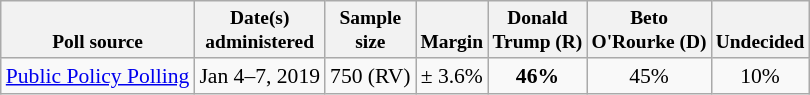<table class="wikitable" style="font-size:90%;text-align:center;">
<tr valign=bottom style="font-size:90%;">
<th>Poll source</th>
<th>Date(s)<br>administered</th>
<th>Sample<br>size</th>
<th>Margin<br></th>
<th>Donald<br>Trump (R)</th>
<th>Beto<br>O'Rourke (D)</th>
<th>Undecided</th>
</tr>
<tr>
<td style="text-align:left;"><a href='#'>Public Policy Polling</a></td>
<td>Jan 4–7, 2019</td>
<td>750 (RV)</td>
<td>± 3.6%</td>
<td><strong>46%</strong></td>
<td>45%</td>
<td>10%</td>
</tr>
</table>
